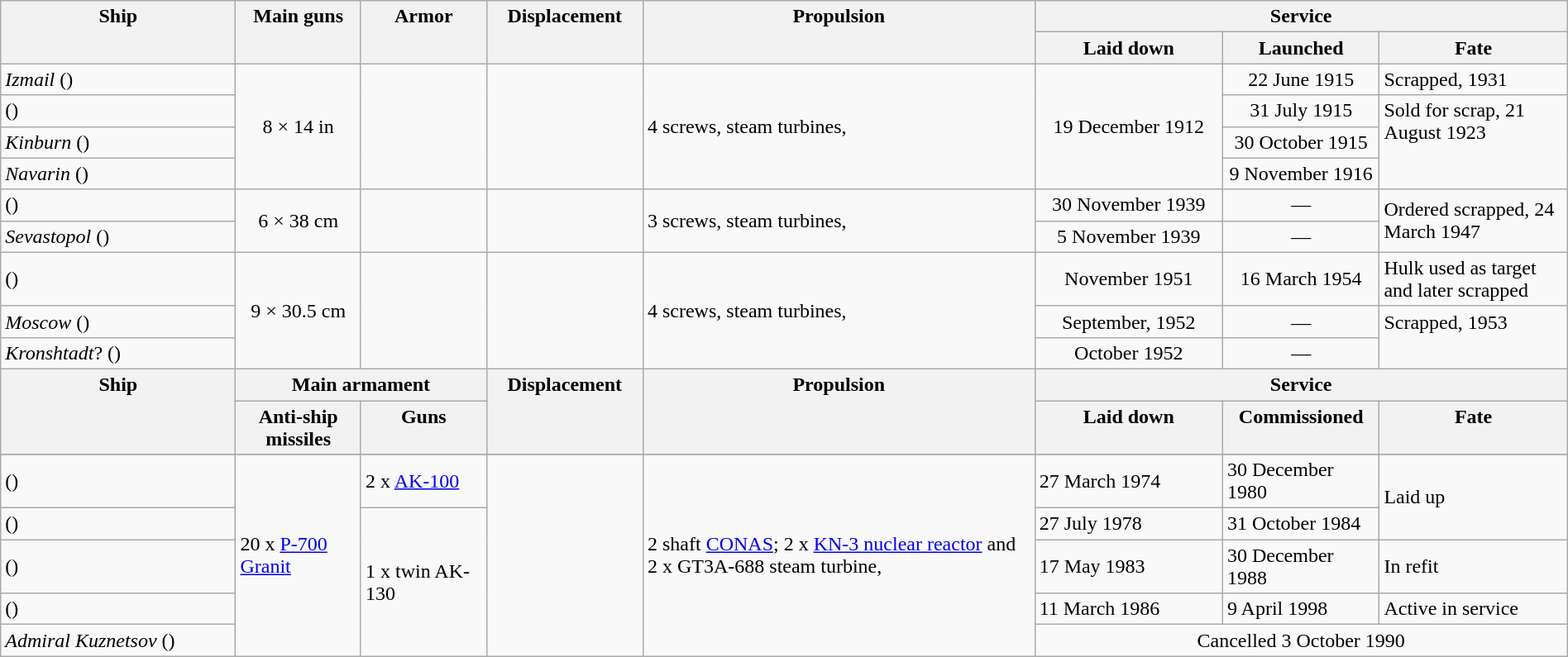<table class="wikitable" style="width: 100%;">
<tr valign="top">
<th width="15%" align="center" rowspan="2">Ship</th>
<th width="8%" align="center" rowspan="2">Main guns</th>
<th width="8%" align="center" rowspan="2">Armor</th>
<th width="10%" align="center" rowspan="2">Displacement</th>
<th width="25%" align="center" rowspan="2">Propulsion</th>
<th width="30%" align="center" colspan="3">Service</th>
</tr>
<tr valign="top">
<th width="12%" align="center">Laid down</th>
<th width="10%" align="center">Launched</th>
<th width="22%" align="center">Fate</th>
</tr>
<tr valign="center">
<td align="left"><em>Izmail</em> ()</td>
<td align="center" rowspan="4">8 × 14 in</td>
<td align="center" rowspan="4"></td>
<td align="center" rowspan="4"></td>
<td align="left" rowspan="4">4 screws, steam turbines, </td>
<td rowspan="4" align="center">19 December 1912</td>
<td align="center">22 June 1915</td>
<td align="left">Scrapped, 1931</td>
</tr>
<tr valign="top">
<td align="left"> ()</td>
<td align="center">31 July 1915</td>
<td rowspan="3" align="left">Sold for scrap, 21 August 1923</td>
</tr>
<tr valign="top">
<td align="left"><em>Kinburn</em> ()</td>
<td align="center">30 October 1915</td>
</tr>
<tr valign="top">
<td align="left"><em>Navarin</em> ()</td>
<td align="center">9 November 1916</td>
</tr>
<tr valign="center">
<td align="left"> ()</td>
<td align="center" rowspan="2">6 × 38 cm</td>
<td align="center" rowspan="2"></td>
<td align="center" rowspan="2"></td>
<td align="left" rowspan="2">3 screws, steam turbines, </td>
<td align="center">30 November 1939</td>
<td align="center">—</td>
<td rowspan="2" align="left">Ordered scrapped, 24 March 1947</td>
</tr>
<tr valign="top">
<td align="left"><em>Sevastopol</em> ()</td>
<td align="center">5 November 1939</td>
<td align="center">—</td>
</tr>
<tr valign="center">
<td align="left"> ()</td>
<td align="center" rowspan="3">9 × 30.5 cm</td>
<td align="center" rowspan="3"></td>
<td align="center" rowspan="3"></td>
<td align="left" rowspan="3">4 screws, steam turbines, </td>
<td align="center">November 1951</td>
<td align="center">16 March 1954</td>
<td align="left">Hulk used as target and later scrapped</td>
</tr>
<tr valign="top">
<td align="left"><em>Moscow</em> ()</td>
<td align="center">September, 1952</td>
<td align="center">—</td>
<td rowspan="2" align="left">Scrapped, 1953</td>
</tr>
<tr valign="top">
<td align="left"><em>Kronshtadt</em>? ()</td>
<td align="center">October 1952</td>
<td align="center">—</td>
</tr>
<tr valign="top"|- valign="top">
<th width=15%; align= center rowspan=2>Ship</th>
<th width=10%; align= center colspan=2>Main armament</th>
<th width=10%; align= center rowspan=2>Displacement</th>
<th width=15%; align= center rowspan=2>Propulsion</th>
<th width=35%; align= center colspan=4>Service</th>
</tr>
<tr valign="top">
<th width=8%; align=center>Anti-ship missiles</th>
<th width=8%; align=center>Guns</th>
<th width=8%; align= center>Laid down</th>
<th width=8%; align= center>Commissioned</th>
<th width=12%; align= center>Fate</th>
</tr>
<tr valign="center">
</tr>
<tr>
<td> ()</td>
<td rowspan=5>20 x <a href='#'>P-700 Granit</a></td>
<td>2 x <a href='#'>AK-100</a> </td>
<td rowspan=5></td>
<td rowspan=5>2 shaft <a href='#'>CONAS</a>; 2 x <a href='#'>KN-3 nuclear reactor</a> and 2 x GT3A-688 steam turbine, </td>
<td>27 March 1974</td>
<td>30 December 1980</td>
<td rowspan="2">Laid up</td>
</tr>
<tr>
<td> ()</td>
<td rowspan=4>1 x twin AK-130 </td>
<td>27 July 1978</td>
<td>31 October 1984</td>
</tr>
<tr>
<td> ()</td>
<td>17 May 1983</td>
<td>30 December 1988</td>
<td>In refit</td>
</tr>
<tr>
<td> ()</td>
<td>11 March 1986</td>
<td>9 April 1998</td>
<td>Active in service</td>
</tr>
<tr>
<td><em>Admiral Kuznetsov</em> ()</td>
<td colspan=3 align=center>Cancelled 3 October 1990</td>
</tr>
</table>
